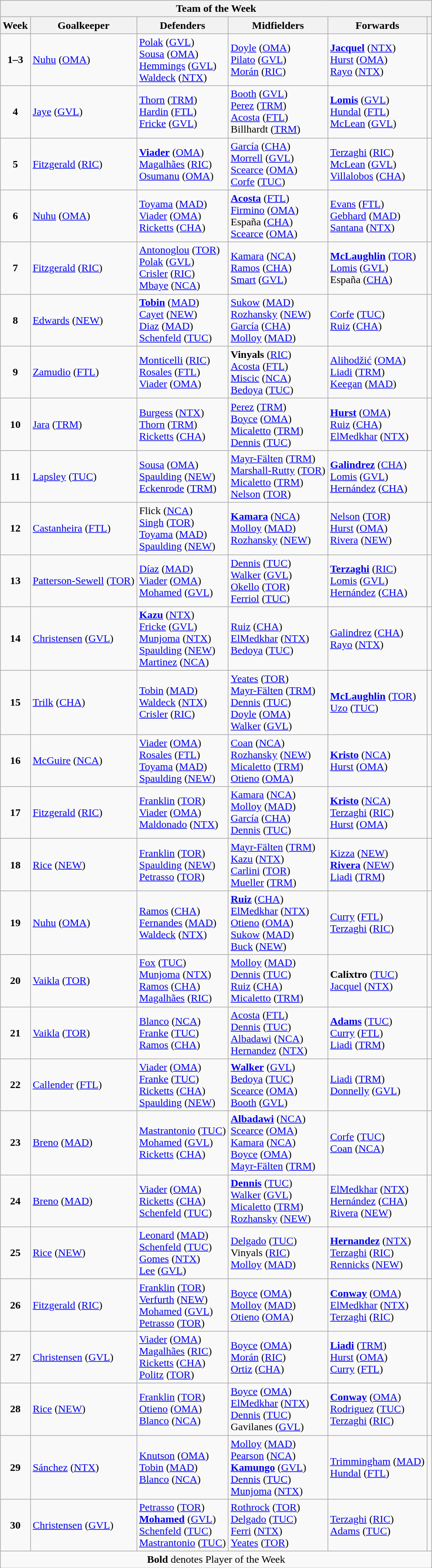<table class="wikitable collapsible collapsed">
<tr>
<th colspan="7">Team of the Week</th>
</tr>
<tr>
<th>Week</th>
<th>Goalkeeper</th>
<th>Defenders</th>
<th>Midfielders</th>
<th>Forwards</th>
<th></th>
</tr>
<tr>
<td style="text-align: center;"><strong>1–3</strong></td>
<td> <a href='#'>Nuhu</a> (<a href='#'>OMA</a>)</td>
<td> <a href='#'>Polak</a> (<a href='#'>GVL</a>)<br> <a href='#'>Sousa</a> (<a href='#'>OMA</a>)<br> <a href='#'>Hemmings</a> (<a href='#'>GVL</a>)<br> <a href='#'>Waldeck</a> (<a href='#'>NTX</a>)</td>
<td> <a href='#'>Doyle</a> (<a href='#'>OMA</a>)<br> <a href='#'>Pilato</a> (<a href='#'>GVL</a>)<br> <a href='#'>Morán</a> (<a href='#'>RIC</a>)</td>
<td> <strong><a href='#'>Jacquel</a></strong> (<a href='#'>NTX</a>)<br> <a href='#'>Hurst</a> (<a href='#'>OMA</a>)<br> <a href='#'>Rayo</a> (<a href='#'>NTX</a>)</td>
<td style="text-align:center"></td>
</tr>
<tr>
<td style="text-align: center;"><strong>4</strong></td>
<td> <a href='#'>Jaye</a> (<a href='#'>GVL</a>)</td>
<td> <a href='#'>Thorn</a> (<a href='#'>TRM</a>)<br> <a href='#'>Hardin</a> (<a href='#'>FTL</a>)<br> <a href='#'>Fricke</a> (<a href='#'>GVL</a>)</td>
<td> <a href='#'>Booth</a> (<a href='#'>GVL</a>)<br> <a href='#'>Perez</a> (<a href='#'>TRM</a>)<br> <a href='#'>Acosta</a> (<a href='#'>FTL</a>)<br> Billhardt (<a href='#'>TRM</a>)</td>
<td> <strong><a href='#'>Lomis</a></strong> (<a href='#'>GVL</a>)<br> <a href='#'>Hundal</a> (<a href='#'>FTL</a>)<br> <a href='#'>McLean</a> (<a href='#'>GVL</a>)</td>
<td style="text-align:center"></td>
</tr>
<tr>
<td style="text-align: center;"><strong>5</strong></td>
<td> <a href='#'>Fitzgerald</a> (<a href='#'>RIC</a>)</td>
<td> <strong><a href='#'>Viader</a></strong> (<a href='#'>OMA</a>)<br> <a href='#'>Magalhães</a> (<a href='#'>RIC</a>)<br> <a href='#'>Osumanu</a> (<a href='#'>OMA</a>)</td>
<td> <a href='#'>García</a> (<a href='#'>CHA</a>)<br> <a href='#'>Morrell</a> (<a href='#'>GVL</a>)<br> <a href='#'>Scearce</a> (<a href='#'>OMA</a>)<br> <a href='#'>Corfe</a> (<a href='#'>TUC</a>)</td>
<td> <a href='#'>Terzaghi</a> (<a href='#'>RIC</a>)<br> <a href='#'>McLean</a> (<a href='#'>GVL</a>)<br> <a href='#'>Villalobos</a> (<a href='#'>CHA</a>)</td>
<td style="text-align:center"></td>
</tr>
<tr>
<td style="text-align: center;"><strong>6</strong></td>
<td> <a href='#'>Nuhu</a> (<a href='#'>OMA</a>)</td>
<td> <a href='#'>Toyama</a> (<a href='#'>MAD</a>)<br> <a href='#'>Viader</a> (<a href='#'>OMA</a>)<br> <a href='#'>Ricketts</a> (<a href='#'>CHA</a>)</td>
<td> <strong><a href='#'>Acosta</a></strong> (<a href='#'>FTL</a>)<br> <a href='#'>Firmino</a> (<a href='#'>OMA</a>)<br> España (<a href='#'>CHA</a>)<br> <a href='#'>Scearce</a> (<a href='#'>OMA</a>)</td>
<td> <a href='#'>Evans</a> (<a href='#'>FTL</a>)<br> <a href='#'>Gebhard</a> (<a href='#'>MAD</a>)<br> <a href='#'>Santana</a> (<a href='#'>NTX</a>)</td>
<td style="text-align:center"></td>
</tr>
<tr>
<td style="text-align: center;"><strong>7</strong></td>
<td> <a href='#'>Fitzgerald</a> (<a href='#'>RIC</a>)</td>
<td> <a href='#'>Antonoglou</a> (<a href='#'>TOR</a>)<br> <a href='#'>Polak</a> (<a href='#'>GVL</a>)<br> <a href='#'>Crisler</a> (<a href='#'>RIC</a>)<br> <a href='#'>Mbaye</a> (<a href='#'>NCA</a>)</td>
<td> <a href='#'>Kamara</a> (<a href='#'>NCA</a>)<br> <a href='#'>Ramos</a> (<a href='#'>CHA</a>)<br> <a href='#'>Smart</a> (<a href='#'>GVL</a>)</td>
<td> <strong><a href='#'>McLaughlin</a></strong> (<a href='#'>TOR</a>)<br> <a href='#'>Lomis</a> (<a href='#'>GVL</a>)<br> España (<a href='#'>CHA</a>)</td>
<td style="text-align:center"></td>
</tr>
<tr>
<td style="text-align: center;"><strong>8</strong></td>
<td> <a href='#'>Edwards</a> (<a href='#'>NEW</a>)</td>
<td> <strong><a href='#'>Tobin</a></strong> (<a href='#'>MAD</a>)<br> <a href='#'>Cayet</a> (<a href='#'>NEW</a>)<br> <a href='#'>Diaz</a> (<a href='#'>MAD</a>)<br> <a href='#'>Schenfeld</a> (<a href='#'>TUC</a>)</td>
<td> <a href='#'>Sukow</a> (<a href='#'>MAD</a>)<br> <a href='#'>Rozhansky</a> (<a href='#'>NEW</a>)<br> <a href='#'>García</a> (<a href='#'>CHA</a>)<br> <a href='#'>Molloy</a> (<a href='#'>MAD</a>)</td>
<td> <a href='#'>Corfe</a> (<a href='#'>TUC</a>)<br> <a href='#'>Ruiz</a> (<a href='#'>CHA</a>)</td>
<td style="text-align:center"></td>
</tr>
<tr>
<td style="text-align: center;"><strong>9</strong></td>
<td> <a href='#'>Zamudio</a> (<a href='#'>FTL</a>)</td>
<td> <a href='#'>Monticelli</a> (<a href='#'>RIC</a>)<br> <a href='#'>Rosales</a> (<a href='#'>FTL</a>)<br> <a href='#'>Viader</a> (<a href='#'>OMA</a>)</td>
<td> <strong>Vinyals</strong> (<a href='#'>RIC</a>)<br> <a href='#'>Acosta</a> (<a href='#'>FTL</a>)<br> <a href='#'>Miscic</a> (<a href='#'>NCA</a>)<br> <a href='#'>Bedoya</a> (<a href='#'>TUC</a>)</td>
<td> <a href='#'>Alihodžić</a> (<a href='#'>OMA</a>)<br> <a href='#'>Liadi</a> (<a href='#'>TRM</a>)<br> <a href='#'>Keegan</a> (<a href='#'>MAD</a>)</td>
<td style="text-align:center"></td>
</tr>
<tr>
<td style="text-align: center;"><strong>10</strong></td>
<td> <a href='#'>Jara</a> (<a href='#'>TRM</a>)</td>
<td> <a href='#'>Burgess</a> (<a href='#'>NTX</a>)<br> <a href='#'>Thorn</a> (<a href='#'>TRM</a>)<br> <a href='#'>Ricketts</a> (<a href='#'>CHA</a>)</td>
<td> <a href='#'>Perez</a> (<a href='#'>TRM</a>)<br> <a href='#'>Boyce</a> (<a href='#'>OMA</a>)<br> <a href='#'>Micaletto</a> (<a href='#'>TRM</a>)<br> <a href='#'>Dennis</a> (<a href='#'>TUC</a>)</td>
<td> <strong><a href='#'>Hurst</a></strong> (<a href='#'>OMA</a>)<br> <a href='#'>Ruiz</a> (<a href='#'>CHA</a>)<br> <a href='#'>ElMedkhar</a> (<a href='#'>NTX</a>)</td>
<td style="text-align:center"></td>
</tr>
<tr>
<td style="text-align: center;"><strong>11</strong></td>
<td> <a href='#'>Lapsley</a> (<a href='#'>TUC</a>)</td>
<td> <a href='#'>Sousa</a> (<a href='#'>OMA</a>)<br> <a href='#'>Spaulding</a> (<a href='#'>NEW</a>)<br> <a href='#'>Eckenrode</a> (<a href='#'>TRM</a>)</td>
<td> <a href='#'>Mayr-Fälten</a> (<a href='#'>TRM</a>)<br> <a href='#'>Marshall-Rutty</a> (<a href='#'>TOR</a>)<br> <a href='#'>Micaletto</a> (<a href='#'>TRM</a>)<br> <a href='#'>Nelson</a> (<a href='#'>TOR</a>)</td>
<td> <strong><a href='#'>Galindrez</a></strong> (<a href='#'>CHA</a>)<br> <a href='#'>Lomis</a> (<a href='#'>GVL</a>)<br> <a href='#'>Hernández</a> (<a href='#'>CHA</a>)</td>
<td style="text-align:center"></td>
</tr>
<tr>
<td style="text-align: center;"><strong>12</strong></td>
<td> <a href='#'>Castanheira</a> (<a href='#'>FTL</a>)</td>
<td> Flick (<a href='#'>NCA</a>)<br> <a href='#'>Singh</a> (<a href='#'>TOR</a>)<br> <a href='#'>Toyama</a> (<a href='#'>MAD</a>)<br> <a href='#'>Spaulding</a> (<a href='#'>NEW</a>)</td>
<td> <strong><a href='#'>Kamara</a></strong> (<a href='#'>NCA</a>)<br> <a href='#'>Molloy</a> (<a href='#'>MAD</a>)<br> <a href='#'>Rozhansky</a> (<a href='#'>NEW</a>)</td>
<td> <a href='#'>Nelson</a> (<a href='#'>TOR</a>)<br> <a href='#'>Hurst</a> (<a href='#'>OMA</a>)<br> <a href='#'>Rivera</a> (<a href='#'>NEW</a>)</td>
<td style="text-align:center"></td>
</tr>
<tr>
<td style="text-align: center;"><strong>13</strong></td>
<td> <a href='#'>Patterson-Sewell</a> (<a href='#'>TOR</a>)</td>
<td> <a href='#'>Díaz</a> (<a href='#'>MAD</a>)<br> <a href='#'>Viader</a> (<a href='#'>OMA</a>)<br> <a href='#'>Mohamed</a> (<a href='#'>GVL</a>)</td>
<td> <a href='#'>Dennis</a> (<a href='#'>TUC</a>)<br> <a href='#'>Walker</a> (<a href='#'>GVL</a>)<br> <a href='#'>Okello</a> (<a href='#'>TOR</a>)<br> <a href='#'>Ferriol</a> (<a href='#'>TUC</a>)</td>
<td> <strong><a href='#'>Terzaghi</a></strong> (<a href='#'>RIC</a>)<br> <a href='#'>Lomis</a> (<a href='#'>GVL</a>)<br> <a href='#'>Hernández</a> (<a href='#'>CHA</a>)</td>
<td style="text-align:center"></td>
</tr>
<tr>
<td style="text-align: center;"><strong>14</strong></td>
<td> <a href='#'>Christensen</a> (<a href='#'>GVL</a>)</td>
<td> <strong><a href='#'>Kazu</a></strong> (<a href='#'>NTX</a>)<br> <a href='#'>Fricke</a> (<a href='#'>GVL</a>)<br> <a href='#'>Munjoma</a> (<a href='#'>NTX</a>)<br> <a href='#'>Spaulding</a> (<a href='#'>NEW</a>)<br> <a href='#'>Martinez</a> (<a href='#'>NCA</a>)</td>
<td> <a href='#'>Ruiz</a> (<a href='#'>CHA</a>)<br> <a href='#'>ElMedkhar</a> (<a href='#'>NTX</a>)<br> <a href='#'>Bedoya</a> (<a href='#'>TUC</a>)</td>
<td> <a href='#'>Galindrez</a> (<a href='#'>CHA</a>)<br> <a href='#'>Rayo</a> (<a href='#'>NTX</a>)</td>
<td style="text-align:center"></td>
</tr>
<tr>
<td style="text-align: center;"><strong>15</strong></td>
<td> <a href='#'>Trilk</a> (<a href='#'>CHA</a>)</td>
<td> <a href='#'>Tobin</a> (<a href='#'>MAD</a>)<br> <a href='#'>Waldeck</a> (<a href='#'>NTX</a>)<br> <a href='#'>Crisler</a> (<a href='#'>RIC</a>)</td>
<td> <a href='#'>Yeates</a> (<a href='#'>TOR</a>)<br> <a href='#'>Mayr-Fälten</a> (<a href='#'>TRM</a>)<br> <a href='#'>Dennis</a> (<a href='#'>TUC</a>)<br> <a href='#'>Doyle</a> (<a href='#'>OMA</a>)<br> <a href='#'>Walker</a> (<a href='#'>GVL</a>)</td>
<td> <strong><a href='#'>McLaughlin</a></strong> (<a href='#'>TOR</a>)<br> <a href='#'>Uzo</a> (<a href='#'>TUC</a>)</td>
<td style="text-align:center"></td>
</tr>
<tr>
<td style="text-align: center;"><strong>16</strong></td>
<td> <a href='#'>McGuire</a> (<a href='#'>NCA</a>)</td>
<td> <a href='#'>Viader</a> (<a href='#'>OMA</a>)<br> <a href='#'>Rosales</a> (<a href='#'>FTL</a>)<br> <a href='#'>Toyama</a> (<a href='#'>MAD</a>)<br> <a href='#'>Spaulding</a> (<a href='#'>NEW</a>)</td>
<td> <a href='#'>Coan</a> (<a href='#'>NCA</a>)<br> <a href='#'>Rozhansky</a> (<a href='#'>NEW</a>)<br> <a href='#'>Micaletto</a> (<a href='#'>TRM</a>)<br> <a href='#'>Otieno</a> (<a href='#'>OMA</a>)</td>
<td> <strong><a href='#'>Kristo</a></strong> (<a href='#'>NCA</a>)<br> <a href='#'>Hurst</a> (<a href='#'>OMA</a>)</td>
<td style="text-align:center"></td>
</tr>
<tr>
<td style="text-align: center;"><strong>17</strong></td>
<td> <a href='#'>Fitzgerald</a> (<a href='#'>RIC</a>)</td>
<td> <a href='#'>Franklin</a> (<a href='#'>TOR</a>)<br> <a href='#'>Viader</a> (<a href='#'>OMA</a>)<br> <a href='#'>Maldonado</a> (<a href='#'>NTX</a>)</td>
<td> <a href='#'>Kamara</a> (<a href='#'>NCA</a>)<br> <a href='#'>Molloy</a> (<a href='#'>MAD</a>)<br> <a href='#'>García</a> (<a href='#'>CHA</a>)<br> <a href='#'>Dennis</a> (<a href='#'>TUC</a>)</td>
<td> <strong><a href='#'>Kristo</a></strong> (<a href='#'>NCA</a>)<br> <a href='#'>Terzaghi</a> (<a href='#'>RIC</a>)<br> <a href='#'>Hurst</a> (<a href='#'>OMA</a>)</td>
<td style="text-align:center"></td>
</tr>
<tr>
<td style="text-align: center;"><strong>18</strong></td>
<td> <a href='#'>Rice</a> (<a href='#'>NEW</a>)</td>
<td> <a href='#'>Franklin</a> (<a href='#'>TOR</a>)<br> <a href='#'>Spaulding</a> (<a href='#'>NEW</a>)<br> <a href='#'>Petrasso</a> (<a href='#'>TOR</a>)</td>
<td> <a href='#'>Mayr-Fälten</a> (<a href='#'>TRM</a>)<br> <a href='#'>Kazu</a> (<a href='#'>NTX</a>)<br> <a href='#'>Carlini</a> (<a href='#'>TOR</a>)<br> <a href='#'>Mueller</a> (<a href='#'>TRM</a>)</td>
<td> <a href='#'>Kizza</a> (<a href='#'>NEW</a>)<br> <strong><a href='#'>Rivera</a></strong> (<a href='#'>NEW</a>)<br> <a href='#'>Liadi</a> (<a href='#'>TRM</a>)</td>
<td style="text-align:center"></td>
</tr>
<tr>
<td style="text-align: center;"><strong>19</strong></td>
<td> <a href='#'>Nuhu</a> (<a href='#'>OMA</a>)</td>
<td> <a href='#'>Ramos</a> (<a href='#'>CHA</a>)<br> <a href='#'>Fernandes</a> (<a href='#'>MAD</a>)<br> <a href='#'>Waldeck</a> (<a href='#'>NTX</a>)</td>
<td> <strong><a href='#'>Ruiz</a></strong> (<a href='#'>CHA</a>)<br> <a href='#'>ElMedkhar</a> (<a href='#'>NTX</a>)<br> <a href='#'>Otieno</a> (<a href='#'>OMA</a>)<br> <a href='#'>Sukow</a> (<a href='#'>MAD</a>)<br> <a href='#'>Buck</a> (<a href='#'>NEW</a>)</td>
<td> <a href='#'>Curry</a> (<a href='#'>FTL</a>)<br> <a href='#'>Terzaghi</a> (<a href='#'>RIC</a>)</td>
<td style="text-align:center"></td>
</tr>
<tr>
<td style="text-align: center;"><strong>20</strong></td>
<td> <a href='#'>Vaikla</a> (<a href='#'>TOR</a>)</td>
<td> <a href='#'>Fox</a> (<a href='#'>TUC</a>)<br> <a href='#'>Munjoma</a> (<a href='#'>NTX</a>)<br> <a href='#'>Ramos</a> (<a href='#'>CHA</a>)<br> <a href='#'>Magalhães</a> (<a href='#'>RIC</a>)</td>
<td> <a href='#'>Molloy</a> (<a href='#'>MAD</a>)<br> <a href='#'>Dennis</a> (<a href='#'>TUC</a>)<br> <a href='#'>Ruiz</a> (<a href='#'>CHA</a>)<br> <a href='#'>Micaletto</a> (<a href='#'>TRM</a>)</td>
<td> <strong>Calixtro</strong> (<a href='#'>TUC</a>)<br> <a href='#'>Jacquel</a> (<a href='#'>NTX</a>)</td>
<td style="text-align:center"></td>
</tr>
<tr>
<td style="text-align: center;"><strong>21</strong></td>
<td> <a href='#'>Vaikla</a> (<a href='#'>TOR</a>)</td>
<td> <a href='#'>Blanco</a> (<a href='#'>NCA</a>)<br> <a href='#'>Franke</a> (<a href='#'>TUC</a>)<br> <a href='#'>Ramos</a> (<a href='#'>CHA</a>)</td>
<td> <a href='#'>Acosta</a> (<a href='#'>FTL</a>)<br> <a href='#'>Dennis</a> (<a href='#'>TUC</a>)<br> <a href='#'>Albadawi</a> (<a href='#'>NCA</a>)<br> <a href='#'>Hernandez</a> (<a href='#'>NTX</a>)</td>
<td> <strong><a href='#'>Adams</a></strong> (<a href='#'>TUC</a>)<br> <a href='#'>Curry</a> (<a href='#'>FTL</a>)<br> <a href='#'>Liadi</a> (<a href='#'>TRM</a>)</td>
<td style="text-align:center"></td>
</tr>
<tr>
<td style="text-align: center;"><strong>22</strong></td>
<td> <a href='#'>Callender</a> (<a href='#'>FTL</a>)</td>
<td> <a href='#'>Viader</a> (<a href='#'>OMA</a>)<br> <a href='#'>Franke</a> (<a href='#'>TUC</a>)<br> <a href='#'>Ricketts</a> (<a href='#'>CHA</a>)<br> <a href='#'>Spaulding</a> (<a href='#'>NEW</a>)</td>
<td> <strong><a href='#'>Walker</a></strong> (<a href='#'>GVL</a>)<br> <a href='#'>Bedoya</a> (<a href='#'>TUC</a>)<br> <a href='#'>Scearce</a> (<a href='#'>OMA</a>)<br> <a href='#'>Booth</a> (<a href='#'>GVL</a>)</td>
<td> <a href='#'>Liadi</a> (<a href='#'>TRM</a>)<br> <a href='#'>Donnelly</a> (<a href='#'>GVL</a>)</td>
<td style="text-align:center"></td>
</tr>
<tr>
<td style="text-align: center;"><strong>23</strong></td>
<td> <a href='#'>Breno</a> (<a href='#'>MAD</a>)</td>
<td> <a href='#'>Mastrantonio</a> (<a href='#'>TUC</a>)<br> <a href='#'>Mohamed</a> (<a href='#'>GVL</a>)<br> <a href='#'>Ricketts</a> (<a href='#'>CHA</a>)</td>
<td> <strong><a href='#'>Albadawi</a></strong> (<a href='#'>NCA</a>)<br> <a href='#'>Scearce</a> (<a href='#'>OMA</a>)<br> <a href='#'>Kamara</a> (<a href='#'>NCA</a>)<br> <a href='#'>Boyce</a> (<a href='#'>OMA</a>)<br> <a href='#'>Mayr-Fälten</a> (<a href='#'>TRM</a>)</td>
<td> <a href='#'>Corfe</a> (<a href='#'>TUC</a>)<br> <a href='#'>Coan</a> (<a href='#'>NCA</a>)</td>
<td style="text-align:center"></td>
</tr>
<tr>
<td style="text-align: center;"><strong>24</strong></td>
<td> <a href='#'>Breno</a> (<a href='#'>MAD</a>)</td>
<td> <a href='#'>Viader</a> (<a href='#'>OMA</a>)<br> <a href='#'>Ricketts</a> (<a href='#'>CHA</a>)<br> <a href='#'>Schenfeld</a> (<a href='#'>TUC</a>)</td>
<td> <strong><a href='#'>Dennis</a></strong> (<a href='#'>TUC</a>)<br> <a href='#'>Walker</a> (<a href='#'>GVL</a>)<br> <a href='#'>Micaletto</a> (<a href='#'>TRM</a>)<br> <a href='#'>Rozhansky</a> (<a href='#'>NEW</a>)</td>
<td> <a href='#'>ElMedkhar</a> (<a href='#'>NTX</a>)<br> <a href='#'>Hernández</a> (<a href='#'>CHA</a>)<br> <a href='#'>Rivera</a> (<a href='#'>NEW</a>)</td>
<td style="text-align:center"></td>
</tr>
<tr>
<td style="text-align: center;"><strong>25</strong></td>
<td> <a href='#'>Rice</a> (<a href='#'>NEW</a>)</td>
<td> <a href='#'>Leonard</a> (<a href='#'>MAD</a>)<br> <a href='#'>Schenfeld</a> (<a href='#'>TUC</a>)<br> <a href='#'>Gomes</a> (<a href='#'>NTX</a>)<br> <a href='#'>Lee</a> (<a href='#'>GVL</a>)</td>
<td> <a href='#'>Delgado</a> (<a href='#'>TUC</a>)<br> Vinyals (<a href='#'>RIC</a>)<br> <a href='#'>Molloy</a> (<a href='#'>MAD</a>)</td>
<td> <strong><a href='#'>Hernandez</a></strong> (<a href='#'>NTX</a>)<br> <a href='#'>Terzaghi</a> (<a href='#'>RIC</a>)<br> <a href='#'>Rennicks</a> (<a href='#'>NEW</a>)</td>
<td style="text-align:center"></td>
</tr>
<tr>
<td style="text-align: center;"><strong>26</strong></td>
<td> <a href='#'>Fitzgerald</a> (<a href='#'>RIC</a>)</td>
<td> <a href='#'>Franklin</a> (<a href='#'>TOR</a>)<br> <a href='#'>Verfurth</a> (<a href='#'>NEW</a>)<br> <a href='#'>Mohamed</a> (<a href='#'>GVL</a>)<br> <a href='#'>Petrasso</a> (<a href='#'>TOR</a>)</td>
<td> <a href='#'>Boyce</a> (<a href='#'>OMA</a>)<br> <a href='#'>Molloy</a> (<a href='#'>MAD</a>)<br> <a href='#'>Otieno</a> (<a href='#'>OMA</a>)</td>
<td> <strong><a href='#'>Conway</a></strong> (<a href='#'>OMA</a>)<br> <a href='#'>ElMedkhar</a> (<a href='#'>NTX</a>)<br> <a href='#'>Terzaghi</a> (<a href='#'>RIC</a>)</td>
<td style="text-align:center"></td>
</tr>
<tr>
<td style="text-align: center;"><strong>27</strong></td>
<td> <a href='#'>Christensen</a> (<a href='#'>GVL</a>)</td>
<td> <a href='#'>Viader</a> (<a href='#'>OMA</a>)<br> <a href='#'>Magalhães</a> (<a href='#'>RIC</a>)<br> <a href='#'>Ricketts</a> (<a href='#'>CHA</a>)<br> <a href='#'>Politz</a> (<a href='#'>TOR</a>)</td>
<td> <a href='#'>Boyce</a> (<a href='#'>OMA</a>)<br> <a href='#'>Morán</a> (<a href='#'>RIC</a>)<br> <a href='#'>Ortiz</a> (<a href='#'>CHA</a>)</td>
<td> <strong><a href='#'>Liadi</a></strong> (<a href='#'>TRM</a>)<br> <a href='#'>Hurst</a> (<a href='#'>OMA</a>)<br> <a href='#'>Curry</a> (<a href='#'>FTL</a>)</td>
<td style="text-align:center"></td>
</tr>
<tr>
<td style="text-align: center;"><strong>28</strong></td>
<td> <a href='#'>Rice</a> (<a href='#'>NEW</a>)</td>
<td> <a href='#'>Franklin</a> (<a href='#'>TOR</a>)<br> <a href='#'>Otieno</a> (<a href='#'>OMA</a>)<br> <a href='#'>Blanco</a> (<a href='#'>NCA</a>)</td>
<td> <a href='#'>Boyce</a> (<a href='#'>OMA</a>)<br> <a href='#'>ElMedkhar</a> (<a href='#'>NTX</a>)<br> <a href='#'>Dennis</a> (<a href='#'>TUC</a>)<br> Gavilanes (<a href='#'>GVL</a>)</td>
<td> <strong><a href='#'>Conway</a></strong> (<a href='#'>OMA</a>)<br> <a href='#'>Rodriguez</a> (<a href='#'>TUC</a>)<br> <a href='#'>Terzaghi</a> (<a href='#'>RIC</a>)</td>
<td style="text-align:center"></td>
</tr>
<tr>
<td style="text-align: center;"><strong>29</strong></td>
<td> <a href='#'>Sánchez</a> (<a href='#'>NTX</a>)</td>
<td> <a href='#'>Knutson</a> (<a href='#'>OMA</a>)<br> <a href='#'>Tobin</a> (<a href='#'>MAD</a>)<br> <a href='#'>Blanco</a> (<a href='#'>NCA</a>)</td>
<td> <a href='#'>Molloy</a> (<a href='#'>MAD</a>)<br> <a href='#'>Pearson</a> (<a href='#'>NCA</a>)<br> <strong><a href='#'>Kamungo</a></strong> (<a href='#'>GVL</a>)<br> <a href='#'>Dennis</a> (<a href='#'>TUC</a>)<br> <a href='#'>Munjoma</a> (<a href='#'>NTX</a>)</td>
<td> <a href='#'>Trimmingham</a> (<a href='#'>MAD</a>)<br> <a href='#'>Hundal</a> (<a href='#'>FTL</a>)</td>
<td style="text-align:center"></td>
</tr>
<tr>
<td style="text-align: center;"><strong>30</strong></td>
<td> <a href='#'>Christensen</a> (<a href='#'>GVL</a>)</td>
<td> <a href='#'>Petrasso</a> (<a href='#'>TOR</a>)<br> <strong><a href='#'>Mohamed</a></strong> (<a href='#'>GVL</a>)<br> <a href='#'>Schenfeld</a> (<a href='#'>TUC</a>)<br> <a href='#'>Mastrantonio</a> (<a href='#'>TUC</a>)</td>
<td> <a href='#'>Rothrock</a> (<a href='#'>TOR</a>)<br> <a href='#'>Delgado</a> (<a href='#'>TUC</a>)<br> <a href='#'>Ferri</a> (<a href='#'>NTX</a>)<br> <a href='#'>Yeates</a> (<a href='#'>TOR</a>)</td>
<td> <a href='#'>Terzaghi</a> (<a href='#'>RIC</a>)<br> <a href='#'>Adams</a> (<a href='#'>TUC</a>)</td>
<td style="text-align:center"></td>
</tr>
<tr>
<td colspan=6 style="text-align: center;"><strong>Bold</strong> denotes Player of the Week</td>
</tr>
</table>
